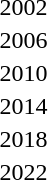<table>
<tr>
<td rowspan=2>2002</td>
<td rowspan=2></td>
<td rowspan=2></td>
<td></td>
</tr>
<tr>
<td></td>
</tr>
<tr>
<td>2006</td>
<td></td>
<td></td>
<td></td>
</tr>
<tr>
<td>2010<br></td>
<td></td>
<td></td>
<td></td>
</tr>
<tr>
<td>2014<br></td>
<td></td>
<td></td>
<td></td>
</tr>
<tr>
<td>2018<br></td>
<td></td>
<td></td>
<td></td>
</tr>
<tr>
<td>2022<br></td>
<td></td>
<td></td>
<td></td>
</tr>
</table>
